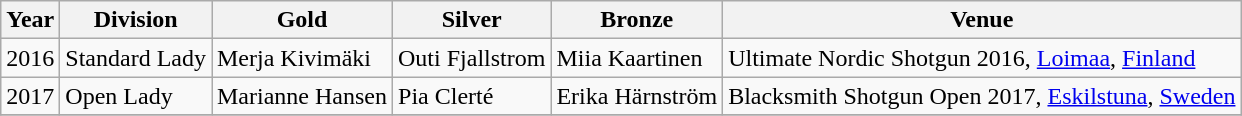<table class="wikitable sortable" style="text-align: left;">
<tr>
<th>Year</th>
<th>Division</th>
<th> Gold</th>
<th> Silver</th>
<th> Bronze</th>
<th>Venue</th>
</tr>
<tr>
<td>2016</td>
<td>Standard Lady</td>
<td>Merja Kivimäki</td>
<td>Outi Fjallstrom</td>
<td>Miia Kaartinen</td>
<td>Ultimate Nordic Shotgun 2016, <a href='#'>Loimaa</a>, <a href='#'>Finland</a></td>
</tr>
<tr>
<td>2017</td>
<td>Open Lady</td>
<td>Marianne Hansen</td>
<td>Pia Clerté</td>
<td>Erika Härnström</td>
<td>Blacksmith Shotgun Open 2017, <a href='#'>Eskilstuna</a>, <a href='#'>Sweden</a></td>
</tr>
<tr>
</tr>
</table>
